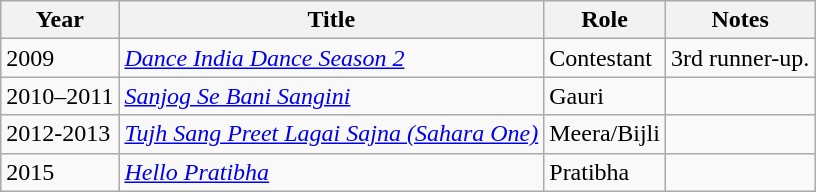<table class="wikitable">
<tr>
<th>Year</th>
<th>Title</th>
<th>Role</th>
<th>Notes</th>
</tr>
<tr>
<td>2009</td>
<td><a href='#'><em>Dance India Dance Season 2</em></a></td>
<td>Contestant</td>
<td>3rd runner-up.</td>
</tr>
<tr>
<td>2010–2011</td>
<td><em><a href='#'>Sanjog Se Bani Sangini</a></em></td>
<td>Gauri</td>
<td></td>
</tr>
<tr>
<td>2012-2013</td>
<td><em><a href='#'>Tujh Sang Preet Lagai Sajna (Sahara One)</a></em></td>
<td>Meera/Bijli</td>
<td></td>
</tr>
<tr>
<td>2015</td>
<td><em><a href='#'>Hello Pratibha</a></em></td>
<td>Pratibha</td>
<td></td>
</tr>
</table>
